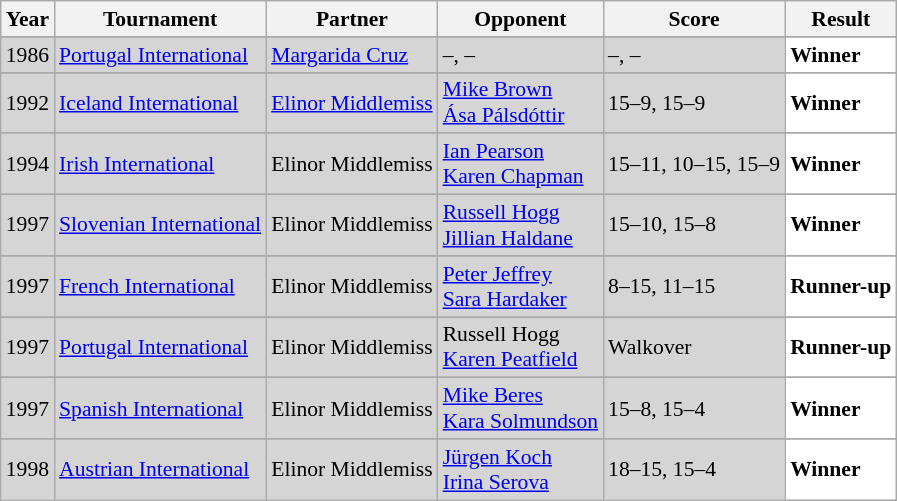<table class="sortable wikitable" style="font-size:90%;">
<tr>
<th>Year</th>
<th>Tournament</th>
<th>Partner</th>
<th>Opponent</th>
<th>Score</th>
<th>Result</th>
</tr>
<tr>
</tr>
<tr style="background:#D5D5D5">
<td align="center">1986</td>
<td align="left"><a href='#'>Portugal International</a></td>
<td align="left"> <a href='#'>Margarida Cruz</a></td>
<td align="left">–, –</td>
<td align="left">–, –</td>
<td style="text-align:left; background:white"> <strong>Winner</strong></td>
</tr>
<tr>
</tr>
<tr style="background:#D5D5D5">
<td align="center">1992</td>
<td align="left"><a href='#'>Iceland International</a></td>
<td align="left"> <a href='#'>Elinor Middlemiss</a></td>
<td align="left"> <a href='#'>Mike Brown</a> <br>  <a href='#'>Ása Pálsdóttir</a></td>
<td align="left">15–9, 15–9</td>
<td style="text-align:left; background:white"> <strong>Winner</strong></td>
</tr>
<tr>
</tr>
<tr style="background:#D5D5D5">
<td align="center">1994</td>
<td align="left"><a href='#'>Irish International</a></td>
<td align="left"> Elinor Middlemiss</td>
<td align="left"> <a href='#'>Ian Pearson</a> <br>  <a href='#'>Karen Chapman</a></td>
<td align="left">15–11, 10–15, 15–9</td>
<td style="text-align:left; background:white"> <strong>Winner</strong></td>
</tr>
<tr>
</tr>
<tr style="background:#D5D5D5">
<td align="center">1997</td>
<td align="left"><a href='#'>Slovenian International</a></td>
<td align="left"> Elinor Middlemiss</td>
<td align="left"> <a href='#'>Russell Hogg</a> <br>  <a href='#'>Jillian Haldane</a></td>
<td align="left">15–10, 15–8</td>
<td style="text-align:left; background:white"> <strong>Winner</strong></td>
</tr>
<tr>
</tr>
<tr style="background:#D5D5D5">
<td align="center">1997</td>
<td align="left"><a href='#'>French International</a></td>
<td align="left"> Elinor Middlemiss</td>
<td align="left"> <a href='#'>Peter Jeffrey</a> <br>  <a href='#'>Sara Hardaker</a></td>
<td align="left">8–15, 11–15</td>
<td style="text-align:left; background:white"> <strong>Runner-up</strong></td>
</tr>
<tr>
</tr>
<tr style="background:#D5D5D5">
<td align="center">1997</td>
<td align="left"><a href='#'>Portugal International</a></td>
<td align="left"> Elinor Middlemiss</td>
<td align="left"> Russell Hogg <br>  <a href='#'>Karen Peatfield</a></td>
<td align="left">Walkover</td>
<td style="text-align:left; background:white"> <strong>Runner-up</strong></td>
</tr>
<tr>
</tr>
<tr style="background:#D5D5D5">
<td align="center">1997</td>
<td align="left"><a href='#'>Spanish International</a></td>
<td align="left"> Elinor Middlemiss</td>
<td align="left"> <a href='#'>Mike Beres</a> <br>  <a href='#'>Kara Solmundson</a></td>
<td align="left">15–8, 15–4</td>
<td style="text-align:left; background:white"> <strong>Winner</strong></td>
</tr>
<tr>
</tr>
<tr style="background:#D5D5D5">
<td align="center">1998</td>
<td align="left"><a href='#'>Austrian International</a></td>
<td align="left"> Elinor Middlemiss</td>
<td align="left"> <a href='#'>Jürgen Koch</a> <br>  <a href='#'>Irina Serova</a></td>
<td align="left">18–15, 15–4</td>
<td style="text-align:left; background:white"> <strong>Winner</strong></td>
</tr>
</table>
